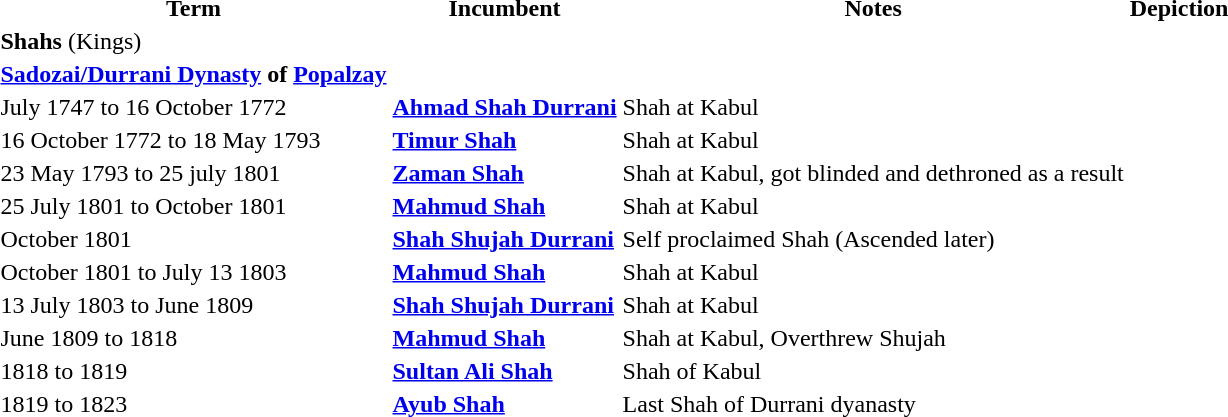<table>
<tr>
<th>Term</th>
<th>Incumbent</th>
<th>Notes</th>
<th>Depiction</th>
</tr>
<tr>
<td><strong>Shahs</strong> (Kings)</td>
</tr>
<tr>
<td><strong><a href='#'>Sadozai/Durrani Dynasty</a> of <a href='#'>Popalzay</a></strong></td>
</tr>
<tr>
<td>July 1747 to 16 October 1772</td>
<td><strong><a href='#'>Ahmad Shah Durrani</a></strong></td>
<td>Shah at Kabul</td>
</tr>
<tr>
<td>16 October 1772 to 18 May 1793</td>
<td><strong><a href='#'>Timur Shah</a></strong></td>
<td>Shah at Kabul</td>
</tr>
<tr>
<td>23 May 1793 to 25 july 1801</td>
<td><strong><a href='#'>Zaman Shah</a></strong></td>
<td>Shah at Kabul, got blinded and dethroned as a result</td>
</tr>
<tr>
<td>25 July 1801 to October 1801</td>
<td><strong><a href='#'>Mahmud Shah</a></strong></td>
<td>Shah at Kabul</td>
</tr>
<tr>
<td>October 1801</td>
<td><strong><a href='#'>Shah Shujah Durrani</a></strong></td>
<td>Self proclaimed Shah (Ascended later)</td>
</tr>
<tr>
<td>October 1801 to July 13 1803</td>
<td><strong><a href='#'>Mahmud Shah</a></strong></td>
<td>Shah at Kabul</td>
</tr>
<tr>
<td>13 July 1803 to June 1809</td>
<td><strong><a href='#'>Shah Shujah Durrani</a></strong></td>
<td>Shah at Kabul</td>
</tr>
<tr>
<td>June 1809 to 1818</td>
<td><strong><a href='#'>Mahmud Shah</a></strong></td>
<td>Shah at Kabul, Overthrew Shujah</td>
</tr>
<tr>
<td>1818 to 1819</td>
<td><strong><a href='#'>Sultan Ali Shah</a></strong></td>
<td>Shah of Kabul</td>
</tr>
<tr>
<td>1819 to 1823</td>
<td><strong><a href='#'>Ayub Shah</a></strong></td>
<td>Last Shah of Durrani dyanasty</td>
</tr>
</table>
